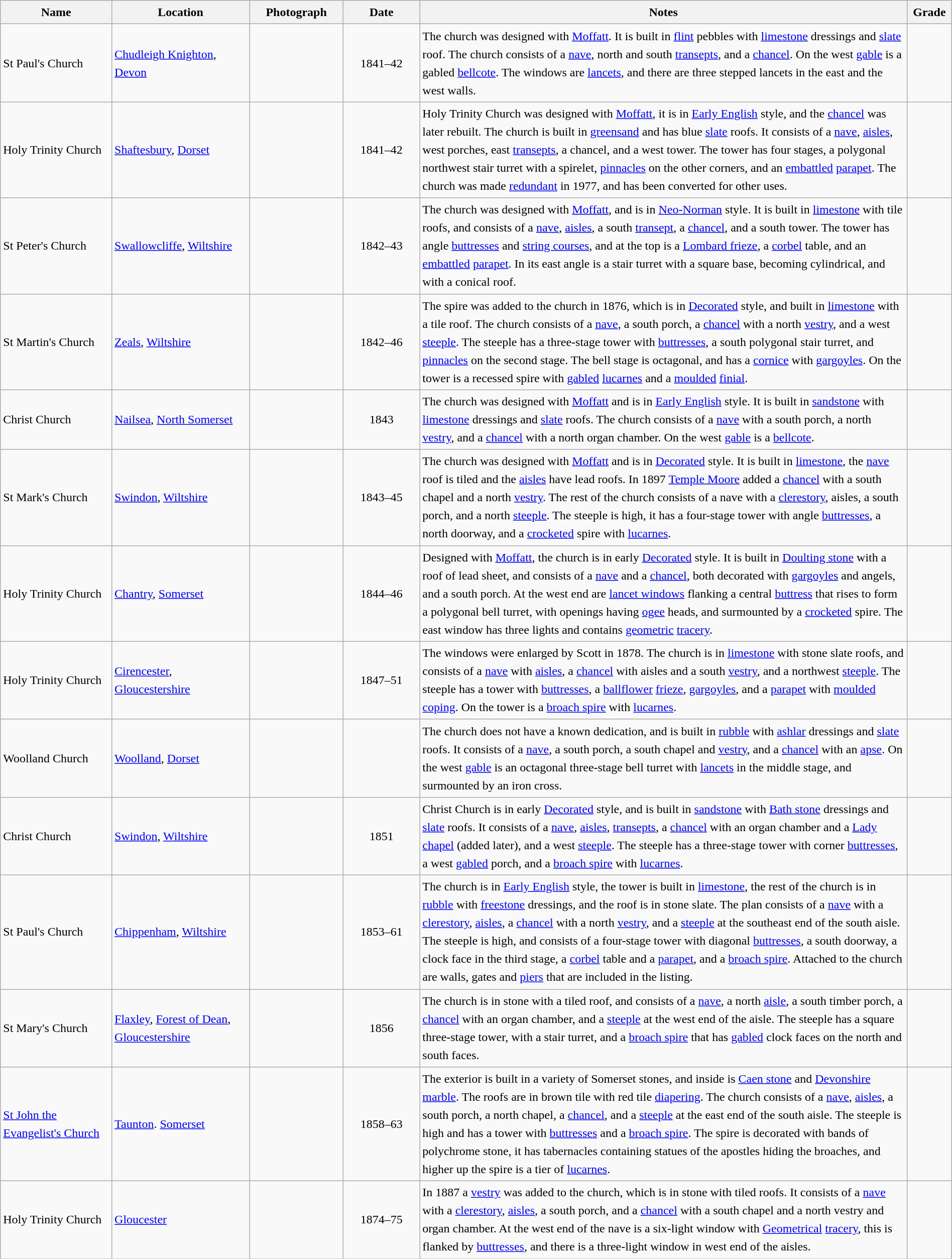<table class="wikitable sortable plainrowheaders" style="width:100%;border:0px;text-align:left;line-height:150%;">
<tr>
<th scope="col"  style="width:120px">Name</th>
<th scope="col"  style="width:150px">Location</th>
<th scope="col"  style="width:100px" class="unsortable">Photograph</th>
<th scope="col"  style="width:80px">Date</th>
<th scope="col"  style="width:550px" class="unsortable">Notes</th>
<th scope="col"  style="width:24px">Grade</th>
</tr>
<tr>
<td>St Paul's Church</td>
<td><a href='#'>Chudleigh Knighton</a>, <a href='#'>Devon</a><br><small></small></td>
<td></td>
<td align="center">1841–42</td>
<td>The church was designed with <a href='#'>Moffatt</a>.  It is built in <a href='#'>flint</a> pebbles with <a href='#'>limestone</a> dressings and <a href='#'>slate</a> roof.  The church consists of a <a href='#'>nave</a>, north and south <a href='#'>transepts</a>, and a <a href='#'>chancel</a>.  On the west <a href='#'>gable</a> is a gabled <a href='#'>bellcote</a>.  The windows are <a href='#'>lancets</a>, and there are three stepped lancets in the east and the west walls.</td>
<td align="center" ></td>
</tr>
<tr>
<td>Holy Trinity Church</td>
<td><a href='#'>Shaftesbury</a>, <a href='#'>Dorset</a><br><small></small></td>
<td></td>
<td align="center">1841–42</td>
<td>Holy Trinity Church was designed with <a href='#'>Moffatt</a>, it is in <a href='#'>Early English</a> style, and the <a href='#'>chancel</a> was later rebuilt.  The church is built in <a href='#'>greensand</a> and has blue <a href='#'>slate</a> roofs.  It consists of a <a href='#'>nave</a>, <a href='#'>aisles</a>, west porches, east <a href='#'>transepts</a>, a chancel, and a west tower.  The tower has four stages, a polygonal northwest stair turret with a spirelet, <a href='#'>pinnacles</a> on the other corners, and an <a href='#'>embattled</a> <a href='#'>parapet</a>.  The church was made <a href='#'>redundant</a> in 1977, and has been converted for other uses.</td>
<td align="center" ></td>
</tr>
<tr>
<td>St Peter's Church</td>
<td><a href='#'>Swallowcliffe</a>, <a href='#'>Wiltshire</a><br><small></small></td>
<td></td>
<td align="center">1842–43</td>
<td>The church was designed with <a href='#'>Moffatt</a>, and is in <a href='#'>Neo-Norman</a> style.  It is built in <a href='#'>limestone</a> with tile roofs, and consists of a <a href='#'>nave</a>, <a href='#'>aisles</a>, a south <a href='#'>transept</a>, a <a href='#'>chancel</a>, and a south tower.  The tower has angle <a href='#'>buttresses</a> and <a href='#'>string courses</a>, and at the top is a <a href='#'>Lombard frieze</a>, a <a href='#'>corbel</a> table, and an <a href='#'>embattled</a> <a href='#'>parapet</a>.  In its east angle is a stair turret with a square base, becoming cylindrical, and with a conical roof.</td>
<td align="center" ></td>
</tr>
<tr>
<td>St Martin's Church</td>
<td><a href='#'>Zeals</a>, <a href='#'>Wiltshire</a><br><small></small></td>
<td></td>
<td align="center">1842–46</td>
<td>The spire was added to the church in 1876, which is in <a href='#'>Decorated</a> style, and built in <a href='#'>limestone</a> with a tile roof.  The church consists of a <a href='#'>nave</a>, a south porch, a <a href='#'>chancel</a> with a north <a href='#'>vestry</a>, and a west <a href='#'>steeple</a>.  The steeple has a three-stage tower with <a href='#'>buttresses</a>, a south polygonal stair turret, and <a href='#'>pinnacles</a> on the second stage.  The bell stage is octagonal, and has a <a href='#'>cornice</a> with <a href='#'>gargoyles</a>.  On the tower is a recessed spire with <a href='#'>gabled</a> <a href='#'>lucarnes</a> and a <a href='#'>moulded</a> <a href='#'>finial</a>.</td>
<td align="center" ></td>
</tr>
<tr>
<td>Christ Church</td>
<td><a href='#'>Nailsea</a>, <a href='#'>North Somerset</a><br><small></small></td>
<td></td>
<td align="center">1843</td>
<td>The church was designed with <a href='#'>Moffatt</a> and is in <a href='#'>Early English</a> style.  It is built in <a href='#'>sandstone</a> with <a href='#'>limestone</a> dressings and <a href='#'>slate</a> roofs.  The church consists of a <a href='#'>nave</a> with a south porch, a north <a href='#'>vestry</a>, and a <a href='#'>chancel</a> with a north organ chamber.  On the west <a href='#'>gable</a> is a <a href='#'>bellcote</a>.</td>
<td align="center" ></td>
</tr>
<tr>
<td>St Mark's Church</td>
<td><a href='#'>Swindon</a>, <a href='#'>Wiltshire</a><br><small></small></td>
<td></td>
<td align="center">1843–45</td>
<td>The church was designed with <a href='#'>Moffatt</a> and is in <a href='#'>Decorated</a> style.  It is built in <a href='#'>limestone</a>, the <a href='#'>nave</a> roof is tiled and the <a href='#'>aisles</a> have lead roofs.  In 1897 <a href='#'>Temple Moore</a> added a <a href='#'>chancel</a> with a south chapel and a north <a href='#'>vestry</a>.  The rest of the church consists of a nave with a <a href='#'>clerestory</a>, aisles, a south porch, and a north <a href='#'>steeple</a>.  The steeple is  high, it has a four-stage tower with angle <a href='#'>buttresses</a>, a north doorway, and a <a href='#'>crocketed</a> spire with <a href='#'>lucarnes</a>.</td>
<td align="center" ></td>
</tr>
<tr>
<td>Holy Trinity Church</td>
<td><a href='#'>Chantry</a>, <a href='#'>Somerset</a><br><small></small></td>
<td></td>
<td align="center">1844–46</td>
<td>Designed with <a href='#'>Moffatt</a>, the church is in early <a href='#'>Decorated</a> style.  It is built in <a href='#'>Doulting stone</a> with a roof of lead sheet, and consists of a <a href='#'>nave</a> and a <a href='#'>chancel</a>, both decorated with <a href='#'>gargoyles</a> and angels, and a south porch.  At the west end are <a href='#'>lancet windows</a> flanking a central <a href='#'>buttress</a> that rises to form a polygonal bell turret, with openings having <a href='#'>ogee</a> heads, and surmounted by a <a href='#'>crocketed</a> spire.  The east window has three lights and contains <a href='#'>geometric</a> <a href='#'>tracery</a>.</td>
<td align="center" ></td>
</tr>
<tr>
<td>Holy Trinity Church</td>
<td><a href='#'>Cirencester</a>, <a href='#'>Gloucestershire</a><br><small></small></td>
<td></td>
<td align="center">1847–51</td>
<td>The windows were enlarged by Scott in 1878.  The church is in <a href='#'>limestone</a> with stone slate roofs, and consists of a <a href='#'>nave</a> with <a href='#'>aisles</a>, a <a href='#'>chancel</a> with aisles and a south <a href='#'>vestry</a>, and a northwest <a href='#'>steeple</a>.  The steeple has a tower with <a href='#'>buttresses</a>, a <a href='#'>ballflower</a> <a href='#'>frieze</a>, <a href='#'>gargoyles</a>, and a <a href='#'>parapet</a> with <a href='#'>moulded</a> <a href='#'>coping</a>.  On the tower is a <a href='#'>broach spire</a> with <a href='#'>lucarnes</a>.</td>
<td align="center" ></td>
</tr>
<tr>
<td>Woolland Church</td>
<td><a href='#'>Woolland</a>, <a href='#'>Dorset</a><br><small></small></td>
<td></td>
<td align="center"></td>
<td>The church does not have a known dedication, and is built in <a href='#'>rubble</a> with <a href='#'>ashlar</a> dressings and <a href='#'>slate</a> roofs.  It consists of a <a href='#'>nave</a>, a south porch, a south chapel and <a href='#'>vestry</a>, and a <a href='#'>chancel</a> with an <a href='#'>apse</a>.  On the west <a href='#'>gable</a> is an octagonal three-stage bell turret with <a href='#'>lancets</a> in the middle stage, and surmounted by an iron cross.</td>
<td align="center" ></td>
</tr>
<tr>
<td>Christ Church</td>
<td><a href='#'>Swindon</a>, <a href='#'>Wiltshire</a><br><small></small></td>
<td></td>
<td align="center">1851</td>
<td>Christ Church is in early <a href='#'>Decorated</a> style, and is built in <a href='#'>sandstone</a> with <a href='#'>Bath stone</a> dressings and <a href='#'>slate</a> roofs.  It consists of a <a href='#'>nave</a>, <a href='#'>aisles</a>, <a href='#'>transepts</a>, a <a href='#'>chancel</a> with an organ chamber and a <a href='#'>Lady chapel</a> (added later), and a west <a href='#'>steeple</a>.  The steeple has a three-stage tower with corner <a href='#'>buttresses</a>, a west <a href='#'>gabled</a> porch, and a <a href='#'>broach spire</a> with <a href='#'>lucarnes</a>.</td>
<td align="center" ></td>
</tr>
<tr>
<td>St Paul's Church</td>
<td><a href='#'>Chippenham</a>, <a href='#'>Wiltshire</a><br><small></small></td>
<td></td>
<td align="center">1853–61</td>
<td>The church is in <a href='#'>Early English</a> style, the tower is built in <a href='#'>limestone</a>, the rest of the church is in <a href='#'>rubble</a> with <a href='#'>freestone</a> dressings, and the roof is in stone slate.  The plan consists of a <a href='#'>nave</a> with a <a href='#'>clerestory</a>, <a href='#'>aisles</a>, a <a href='#'>chancel</a> with a north <a href='#'>vestry</a>, and a <a href='#'>steeple</a> at the southeast end of the south aisle.  The steeple is  high, and consists of a four-stage tower with diagonal <a href='#'>buttresses</a>, a south doorway, a clock face in the third stage, a <a href='#'>corbel</a> table and a <a href='#'>parapet</a>, and a <a href='#'>broach spire</a>.  Attached to the church are walls, gates and <a href='#'>piers</a> that are included in the listing.</td>
<td align="center" ></td>
</tr>
<tr>
<td>St Mary's Church</td>
<td><a href='#'>Flaxley</a>, <a href='#'>Forest of Dean</a>, <a href='#'>Gloucestershire</a><br><small></small></td>
<td></td>
<td align="center">1856</td>
<td>The church is in stone with a tiled roof, and consists of a <a href='#'>nave</a>, a north <a href='#'>aisle</a>, a south timber porch, a <a href='#'>chancel</a> with an organ chamber, and a <a href='#'>steeple</a> at the west end of the aisle.  The steeple has a square three-stage tower, with a stair turret, and a <a href='#'>broach spire</a> that has <a href='#'>gabled</a> clock faces on the north and south faces.</td>
<td align="center" ></td>
</tr>
<tr>
<td><a href='#'>St John the Evangelist's Church</a></td>
<td><a href='#'>Taunton</a>. <a href='#'>Somerset</a><br><small></small></td>
<td></td>
<td align="center">1858–63</td>
<td>The exterior is built in a variety of Somerset stones, and inside is <a href='#'>Caen stone</a> and <a href='#'>Devonshire</a> <a href='#'>marble</a>.  The roofs are in brown tile with red tile <a href='#'>diapering</a>.  The church consists of a <a href='#'>nave</a>, <a href='#'>aisles</a>, a south porch, a north chapel, a <a href='#'>chancel</a>, and a <a href='#'>steeple</a> at the east end of the south aisle.  The steeple is  high and has a tower with <a href='#'>buttresses</a> and a <a href='#'>broach spire</a>.  The spire is decorated with bands of polychrome stone, it has tabernacles containing statues of the apostles hiding the broaches, and higher up the spire is a tier of <a href='#'>lucarnes</a>.</td>
<td align="center" ></td>
</tr>
<tr>
<td>Holy Trinity Church</td>
<td><a href='#'>Gloucester</a><br><small></small></td>
<td></td>
<td align="center">1874–75</td>
<td>In 1887 a <a href='#'>vestry</a> was added to the church, which is in stone with tiled roofs.  It consists of a <a href='#'>nave</a> with a <a href='#'>clerestory</a>, <a href='#'>aisles</a>, a south porch, and a <a href='#'>chancel</a> with a south chapel and a north vestry and organ chamber.  At the west end of the nave is a six-light window with <a href='#'>Geometrical</a> <a href='#'>tracery</a>, this is flanked by <a href='#'>buttresses</a>, and there is a three-light window in west end of the aisles.</td>
<td align="center" ></td>
</tr>
<tr>
</tr>
</table>
